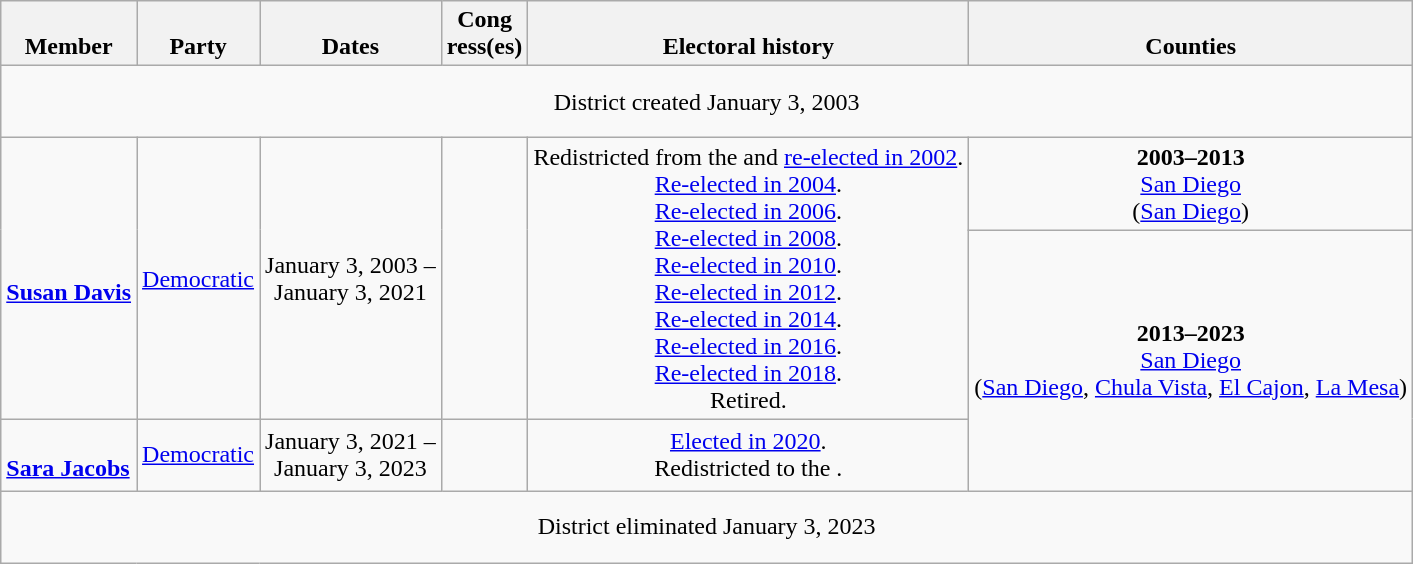<table class=wikitable style="text-align:center">
<tr valign=bottom>
<th>Member</th>
<th>Party</th>
<th>Dates</th>
<th>Cong<br>ress(es)</th>
<th>Electoral history</th>
<th>Counties</th>
</tr>
<tr style="height:3em">
<td colspan=6>District created January 3, 2003</td>
</tr>
<tr style="height:3em">
<td rowspan=2 align=left><br><strong><a href='#'>Susan Davis</a></strong><br></td>
<td rowspan=2 ><a href='#'>Democratic</a></td>
<td rowspan=2 nowrap>January 3, 2003 –<br>January 3, 2021</td>
<td rowspan=2></td>
<td rowspan=2>Redistricted from the  and <a href='#'>re-elected in 2002</a>.<br><a href='#'>Re-elected in 2004</a>.<br><a href='#'>Re-elected in 2006</a>.<br><a href='#'>Re-elected in 2008</a>.<br><a href='#'>Re-elected in 2010</a>.<br><a href='#'>Re-elected in 2012</a>.<br><a href='#'>Re-elected in 2014</a>.<br><a href='#'>Re-elected in 2016</a>.<br><a href='#'>Re-elected in 2018</a>.<br>Retired.</td>
<td rowspan=1><strong>2003–2013</strong><br><a href='#'>San Diego</a><br>(<a href='#'>San Diego</a>)<br></td>
</tr>
<tr style="height:3em">
<td rowspan=2><strong>2013–2023</strong><br><a href='#'>San Diego</a><br>(<a href='#'>San Diego</a>, <a href='#'>Chula Vista</a>, <a href='#'>El Cajon</a>, <a href='#'>La Mesa</a>)<br></td>
</tr>
<tr style="height:3em">
<td rowspan=1 align=left><br><strong><a href='#'>Sara Jacobs</a></strong><br></td>
<td rowspan=1 ><a href='#'>Democratic</a></td>
<td rowspan=1 nowrap>January 3, 2021 –<br>January 3, 2023</td>
<td rowspan=1></td>
<td rowspan=1><a href='#'>Elected in 2020</a>.<br>Redistricted to the .</td>
</tr>
<tr style="height:3em">
<td colspan=6>District eliminated January 3, 2023</td>
</tr>
</table>
